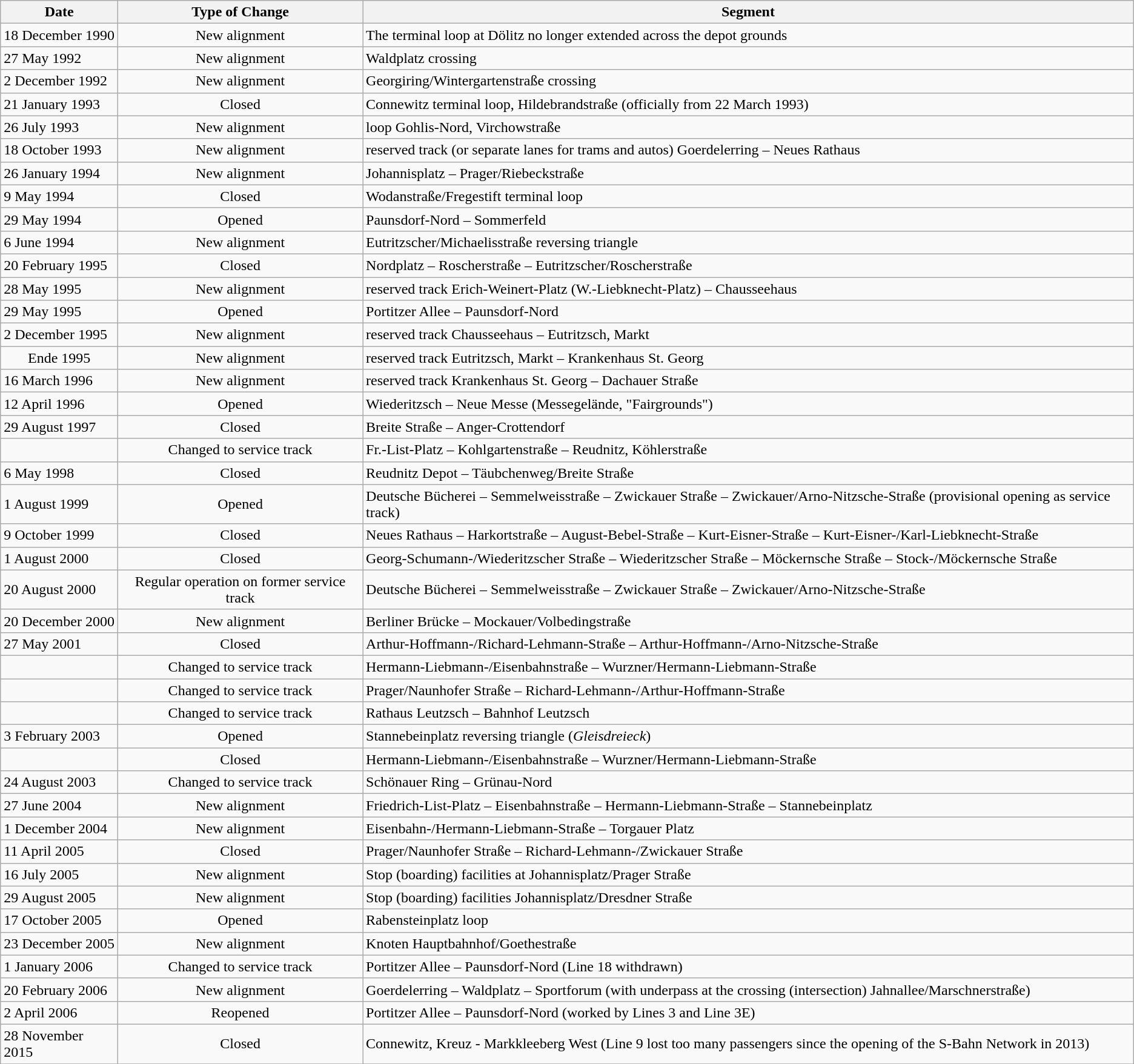<table class="wikitable">
<tr>
<th>Date</th>
<th>Type of Change</th>
<th>Segment</th>
</tr>
<tr>
<td>18 December 1990</td>
<td align="center">New alignment</td>
<td>The terminal loop at Dölitz no longer extended across the depot grounds</td>
</tr>
<tr>
<td>27 May 1992</td>
<td align="center">New alignment</td>
<td>Waldplatz crossing</td>
</tr>
<tr>
<td>2 December 1992</td>
<td align="center">New alignment</td>
<td>Georgiring/Wintergartenstraße crossing</td>
</tr>
<tr>
<td>21 January 1993</td>
<td align="center">Closed</td>
<td>Connewitz terminal loop, Hildebrandstraße (officially from 22 March 1993)</td>
</tr>
<tr>
<td>26 July 1993</td>
<td align="center">New alignment</td>
<td>loop Gohlis-Nord, Virchowstraße</td>
</tr>
<tr>
<td>18 October 1993</td>
<td align="center">New alignment</td>
<td>reserved track (or separate lanes for trams and autos) Goerdelerring – Neues Rathaus</td>
</tr>
<tr>
<td>26 January 1994</td>
<td align="center">New alignment</td>
<td>Johannisplatz – Prager/Riebeckstraße</td>
</tr>
<tr>
<td>9 May 1994</td>
<td align="center">Closed</td>
<td>Wodanstraße/Fregestift terminal loop</td>
</tr>
<tr>
<td>29 May 1994</td>
<td align="center">Opened</td>
<td>Paunsdorf-Nord – Sommerfeld</td>
</tr>
<tr>
<td>6 June 1994</td>
<td align="center">New alignment</td>
<td>Eutritzscher/Michaelisstraße reversing triangle</td>
</tr>
<tr>
<td>20 February 1995</td>
<td align="center">Closed</td>
<td>Nordplatz – Roscherstraße – Eutritzscher/Roscherstraße</td>
</tr>
<tr>
<td>28 May 1995</td>
<td align="center">New alignment</td>
<td>reserved track Erich-Weinert-Platz (W.-Liebknecht-Platz) – Chausseehaus</td>
</tr>
<tr>
<td>29 May 1995</td>
<td align="center">Opened</td>
<td>Portitzer Allee – Paunsdorf-Nord</td>
</tr>
<tr>
<td>2 December 1995</td>
<td align="center">New alignment</td>
<td>reserved track Chausseehaus – Eutritzsch, Markt</td>
</tr>
<tr>
<td align="center">Ende 1995</td>
<td align="center">New alignment</td>
<td>reserved track Eutritzsch, Markt – Krankenhaus St. Georg</td>
</tr>
<tr>
<td>16 March 1996</td>
<td align="center">New alignment</td>
<td>reserved track Krankenhaus St. Georg – Dachauer Straße</td>
</tr>
<tr>
<td>12 April 1996</td>
<td align="center">Opened</td>
<td>Wiederitzsch – Neue Messe (Messegelände, "Fairgrounds")</td>
</tr>
<tr>
<td>29 August 1997</td>
<td align="center">Closed</td>
<td>Breite Straße – Anger-Crottendorf</td>
</tr>
<tr>
<td></td>
<td align="center">Changed to service track</td>
<td>Fr.-List-Platz – Kohlgartenstraße – Reudnitz, Köhlerstraße</td>
</tr>
<tr>
<td>6 May 1998</td>
<td align="center">Closed</td>
<td>Reudnitz Depot – Täubchenweg/Breite Straße</td>
</tr>
<tr>
<td>1 August 1999</td>
<td align="center">Opened</td>
<td>Deutsche Bücherei – Semmelweisstraße – Zwickauer Straße – Zwickauer/Arno-Nitzsche-Straße (provisional opening as service track)</td>
</tr>
<tr>
<td>9 October 1999</td>
<td align="center">Closed</td>
<td>Neues Rathaus – Harkortstraße – August-Bebel-Straße – Kurt-Eisner-Straße – Kurt-Eisner-/Karl-Liebknecht-Straße</td>
</tr>
<tr>
<td>1 August 2000</td>
<td align="center">Closed</td>
<td>Georg-Schumann-/Wiederitzscher Straße – Wiederitzscher Straße – Möckernsche Straße – Stock-/Möckernsche Straße</td>
</tr>
<tr>
<td>20 August 2000</td>
<td align="center">Regular operation on former service track</td>
<td>Deutsche Bücherei – Semmelweisstraße – Zwickauer Straße – Zwickauer/Arno-Nitzsche-Straße</td>
</tr>
<tr>
<td>20 December 2000</td>
<td align="center">New alignment</td>
<td>Berliner Brücke – Mockauer/Volbedingstraße</td>
</tr>
<tr>
<td>27 May 2001</td>
<td align="center">Closed</td>
<td>Arthur-Hoffmann-/Richard-Lehmann-Straße – Arthur-Hoffmann-/Arno-Nitzsche-Straße</td>
</tr>
<tr>
<td></td>
<td align="center">Changed to service track</td>
<td>Hermann-Liebmann-/Eisenbahnstraße – Wurzner/Hermann-Liebmann-Straße</td>
</tr>
<tr>
<td></td>
<td align="center">Changed to service track</td>
<td>Prager/Naunhofer Straße – Richard-Lehmann-/Arthur-Hoffmann-Straße</td>
</tr>
<tr>
<td></td>
<td align="center">Changed to service track</td>
<td>Rathaus Leutzsch – Bahnhof Leutzsch</td>
</tr>
<tr>
<td>3 February 2003</td>
<td align="center">Opened</td>
<td>Stannebeinplatz reversing triangle (<em>Gleisdreieck</em>)</td>
</tr>
<tr>
<td></td>
<td align="center">Closed</td>
<td>Hermann-Liebmann-/Eisenbahnstraße – Wurzner/Hermann-Liebmann-Straße</td>
</tr>
<tr>
<td>24 August 2003</td>
<td align="center">Changed to service track</td>
<td>Schönauer Ring – Grünau-Nord</td>
</tr>
<tr>
<td>27 June 2004</td>
<td align="center">New alignment</td>
<td>Friedrich-List-Platz – Eisenbahnstraße – Hermann-Liebmann-Straße – Stannebeinplatz</td>
</tr>
<tr>
<td>1 December 2004</td>
<td align="center">New alignment</td>
<td>Eisenbahn-/Hermann-Liebmann-Straße – Torgauer Platz</td>
</tr>
<tr>
<td>11 April 2005</td>
<td align="center">Closed</td>
<td>Prager/Naunhofer Straße – Richard-Lehmann-/Zwickauer Straße</td>
</tr>
<tr>
<td>16 July 2005</td>
<td align="center">New alignment</td>
<td>Stop (boarding) facilities at Johannisplatz/Prager Straße</td>
</tr>
<tr>
<td>29 August 2005</td>
<td align="center">New alignment</td>
<td>Stop (boarding) facilities Johannisplatz/Dresdner Straße</td>
</tr>
<tr>
<td>17 October 2005</td>
<td align="center">Opened</td>
<td>Rabensteinplatz loop</td>
</tr>
<tr>
<td>23 December 2005</td>
<td align="center">New alignment</td>
<td>Knoten Hauptbahnhof/Goethestraße</td>
</tr>
<tr>
<td>1 January 2006</td>
<td align="center">Changed to service track</td>
<td>Portitzer Allee – Paunsdorf-Nord (Line 18 withdrawn)</td>
</tr>
<tr>
<td>20 February 2006</td>
<td align="center">New alignment</td>
<td>Goerdelerring – Waldplatz – Sportforum (with underpass at the crossing (intersection) Jahnallee/Marschnerstraße)</td>
</tr>
<tr>
<td>2 April 2006</td>
<td align="center">Reopened</td>
<td>Portitzer Allee – Paunsdorf-Nord (worked by Lines 3 and Line 3E)</td>
</tr>
<tr>
<td>28 November 2015</td>
<td align="center">Closed</td>
<td>Connewitz, Kreuz - Markkleeberg West (Line 9 lost too many passengers since the opening of the S-Bahn Network in 2013)</td>
</tr>
<tr>
</tr>
</table>
